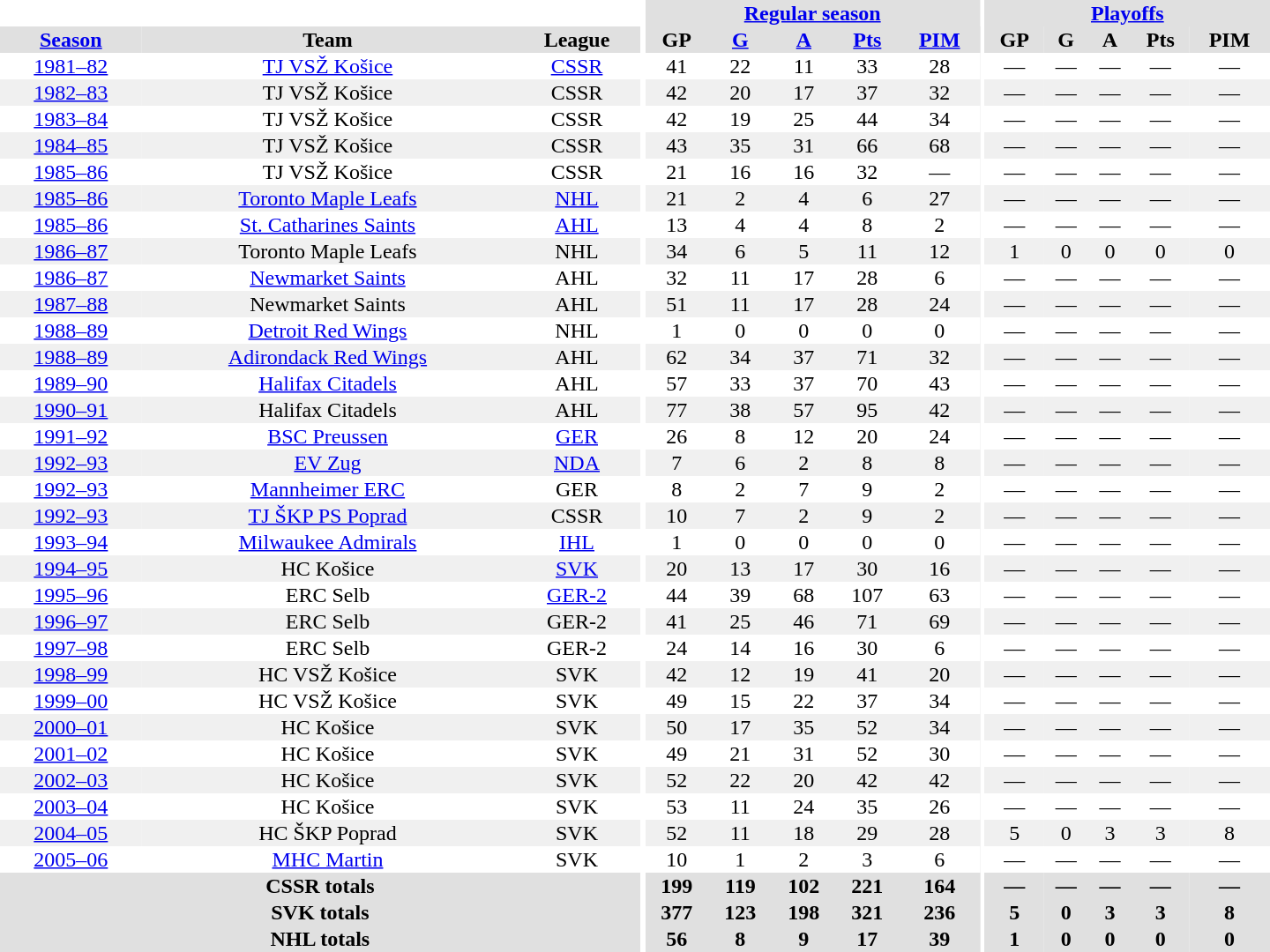<table border="0" cellpadding="1" cellspacing="0" style="text-align:center; width:60em">
<tr bgcolor="#e0e0e0">
<th colspan="3" bgcolor="#ffffff"></th>
<th rowspan="100" bgcolor="#ffffff"></th>
<th colspan="5"><a href='#'>Regular season</a></th>
<th rowspan="100" bgcolor="#ffffff"></th>
<th colspan="5"><a href='#'>Playoffs</a></th>
</tr>
<tr bgcolor="#e0e0e0">
<th><a href='#'>Season</a></th>
<th>Team</th>
<th>League</th>
<th>GP</th>
<th><a href='#'>G</a></th>
<th><a href='#'>A</a></th>
<th><a href='#'>Pts</a></th>
<th><a href='#'>PIM</a></th>
<th>GP</th>
<th>G</th>
<th>A</th>
<th>Pts</th>
<th>PIM</th>
</tr>
<tr>
<td><a href='#'>1981–82</a></td>
<td><a href='#'>TJ VSŽ Košice</a></td>
<td><a href='#'>CSSR</a></td>
<td>41</td>
<td>22</td>
<td>11</td>
<td>33</td>
<td>28</td>
<td>—</td>
<td>—</td>
<td>—</td>
<td>—</td>
<td>—</td>
</tr>
<tr bgcolor="#f0f0f0">
<td><a href='#'>1982–83</a></td>
<td>TJ VSŽ Košice</td>
<td>CSSR</td>
<td>42</td>
<td>20</td>
<td>17</td>
<td>37</td>
<td>32</td>
<td>—</td>
<td>—</td>
<td>—</td>
<td>—</td>
<td>—</td>
</tr>
<tr>
<td><a href='#'>1983–84</a></td>
<td>TJ VSŽ Košice</td>
<td>CSSR</td>
<td>42</td>
<td>19</td>
<td>25</td>
<td>44</td>
<td>34</td>
<td>—</td>
<td>—</td>
<td>—</td>
<td>—</td>
<td>—</td>
</tr>
<tr bgcolor="#f0f0f0">
<td><a href='#'>1984–85</a></td>
<td>TJ VSŽ Košice</td>
<td>CSSR</td>
<td>43</td>
<td>35</td>
<td>31</td>
<td>66</td>
<td>68</td>
<td>—</td>
<td>—</td>
<td>—</td>
<td>—</td>
<td>—</td>
</tr>
<tr>
<td><a href='#'>1985–86</a></td>
<td>TJ VSŽ Košice</td>
<td>CSSR</td>
<td>21</td>
<td>16</td>
<td>16</td>
<td>32</td>
<td>—</td>
<td>—</td>
<td>—</td>
<td>—</td>
<td>—</td>
<td>—</td>
</tr>
<tr bgcolor="#f0f0f0">
<td><a href='#'>1985–86</a></td>
<td><a href='#'>Toronto Maple Leafs</a></td>
<td><a href='#'>NHL</a></td>
<td>21</td>
<td>2</td>
<td>4</td>
<td>6</td>
<td>27</td>
<td>—</td>
<td>—</td>
<td>—</td>
<td>—</td>
<td>—</td>
</tr>
<tr>
<td><a href='#'>1985–86</a></td>
<td><a href='#'>St. Catharines Saints</a></td>
<td><a href='#'>AHL</a></td>
<td>13</td>
<td>4</td>
<td>4</td>
<td>8</td>
<td>2</td>
<td>—</td>
<td>—</td>
<td>—</td>
<td>—</td>
<td>—</td>
</tr>
<tr bgcolor="#f0f0f0">
<td><a href='#'>1986–87</a></td>
<td>Toronto Maple Leafs</td>
<td>NHL</td>
<td>34</td>
<td>6</td>
<td>5</td>
<td>11</td>
<td>12</td>
<td>1</td>
<td>0</td>
<td>0</td>
<td>0</td>
<td>0</td>
</tr>
<tr>
<td><a href='#'>1986–87</a></td>
<td><a href='#'>Newmarket Saints</a></td>
<td>AHL</td>
<td>32</td>
<td>11</td>
<td>17</td>
<td>28</td>
<td>6</td>
<td>—</td>
<td>—</td>
<td>—</td>
<td>—</td>
<td>—</td>
</tr>
<tr bgcolor="#f0f0f0">
<td><a href='#'>1987–88</a></td>
<td>Newmarket Saints</td>
<td>AHL</td>
<td>51</td>
<td>11</td>
<td>17</td>
<td>28</td>
<td>24</td>
<td>—</td>
<td>—</td>
<td>—</td>
<td>—</td>
<td>—</td>
</tr>
<tr>
<td><a href='#'>1988–89</a></td>
<td><a href='#'>Detroit Red Wings</a></td>
<td>NHL</td>
<td>1</td>
<td>0</td>
<td>0</td>
<td>0</td>
<td>0</td>
<td>—</td>
<td>—</td>
<td>—</td>
<td>—</td>
<td>—</td>
</tr>
<tr bgcolor="#f0f0f0">
<td><a href='#'>1988–89</a></td>
<td><a href='#'>Adirondack Red Wings</a></td>
<td>AHL</td>
<td>62</td>
<td>34</td>
<td>37</td>
<td>71</td>
<td>32</td>
<td>—</td>
<td>—</td>
<td>—</td>
<td>—</td>
<td>—</td>
</tr>
<tr>
<td><a href='#'>1989–90</a></td>
<td><a href='#'>Halifax Citadels</a></td>
<td>AHL</td>
<td>57</td>
<td>33</td>
<td>37</td>
<td>70</td>
<td>43</td>
<td>—</td>
<td>—</td>
<td>—</td>
<td>—</td>
<td>—</td>
</tr>
<tr bgcolor="#f0f0f0">
<td><a href='#'>1990–91</a></td>
<td>Halifax Citadels</td>
<td>AHL</td>
<td>77</td>
<td>38</td>
<td>57</td>
<td>95</td>
<td>42</td>
<td>—</td>
<td>—</td>
<td>—</td>
<td>—</td>
<td>—</td>
</tr>
<tr>
<td><a href='#'>1991–92</a></td>
<td><a href='#'>BSC Preussen</a></td>
<td><a href='#'>GER</a></td>
<td>26</td>
<td>8</td>
<td>12</td>
<td>20</td>
<td>24</td>
<td>—</td>
<td>—</td>
<td>—</td>
<td>—</td>
<td>—</td>
</tr>
<tr bgcolor="#f0f0f0">
<td><a href='#'>1992–93</a></td>
<td><a href='#'>EV Zug</a></td>
<td><a href='#'>NDA</a></td>
<td>7</td>
<td>6</td>
<td>2</td>
<td>8</td>
<td>8</td>
<td>—</td>
<td>—</td>
<td>—</td>
<td>—</td>
<td>—</td>
</tr>
<tr>
<td><a href='#'>1992–93</a></td>
<td><a href='#'>Mannheimer ERC</a></td>
<td>GER</td>
<td>8</td>
<td>2</td>
<td>7</td>
<td>9</td>
<td>2</td>
<td>—</td>
<td>—</td>
<td>—</td>
<td>—</td>
<td>—</td>
</tr>
<tr bgcolor="#f0f0f0">
<td><a href='#'>1992–93</a></td>
<td><a href='#'>TJ ŠKP PS Poprad</a></td>
<td>CSSR</td>
<td>10</td>
<td>7</td>
<td>2</td>
<td>9</td>
<td>2</td>
<td>—</td>
<td>—</td>
<td>—</td>
<td>—</td>
<td>—</td>
</tr>
<tr>
<td><a href='#'>1993–94</a></td>
<td><a href='#'>Milwaukee Admirals</a></td>
<td><a href='#'>IHL</a></td>
<td>1</td>
<td>0</td>
<td>0</td>
<td>0</td>
<td>0</td>
<td>—</td>
<td>—</td>
<td>—</td>
<td>—</td>
<td>—</td>
</tr>
<tr bgcolor="#f0f0f0">
<td><a href='#'>1994–95</a></td>
<td>HC Košice</td>
<td><a href='#'>SVK</a></td>
<td>20</td>
<td>13</td>
<td>17</td>
<td>30</td>
<td>16</td>
<td>—</td>
<td>—</td>
<td>—</td>
<td>—</td>
<td>—</td>
</tr>
<tr>
<td><a href='#'>1995–96</a></td>
<td>ERC Selb</td>
<td><a href='#'>GER-2</a></td>
<td>44</td>
<td>39</td>
<td>68</td>
<td>107</td>
<td>63</td>
<td>—</td>
<td>—</td>
<td>—</td>
<td>—</td>
<td>—</td>
</tr>
<tr bgcolor="#f0f0f0">
<td><a href='#'>1996–97</a></td>
<td>ERC Selb</td>
<td>GER-2</td>
<td>41</td>
<td>25</td>
<td>46</td>
<td>71</td>
<td>69</td>
<td>—</td>
<td>—</td>
<td>—</td>
<td>—</td>
<td>—</td>
</tr>
<tr>
<td><a href='#'>1997–98</a></td>
<td>ERC Selb</td>
<td>GER-2</td>
<td>24</td>
<td>14</td>
<td>16</td>
<td>30</td>
<td>6</td>
<td>—</td>
<td>—</td>
<td>—</td>
<td>—</td>
<td>—</td>
</tr>
<tr bgcolor="#f0f0f0">
<td><a href='#'>1998–99</a></td>
<td>HC VSŽ Košice</td>
<td>SVK</td>
<td>42</td>
<td>12</td>
<td>19</td>
<td>41</td>
<td>20</td>
<td>—</td>
<td>—</td>
<td>—</td>
<td>—</td>
<td>—</td>
</tr>
<tr>
<td><a href='#'>1999–00</a></td>
<td>HC VSŽ Košice</td>
<td>SVK</td>
<td>49</td>
<td>15</td>
<td>22</td>
<td>37</td>
<td>34</td>
<td>—</td>
<td>—</td>
<td>—</td>
<td>—</td>
<td>—</td>
</tr>
<tr bgcolor="#f0f0f0">
<td><a href='#'>2000–01</a></td>
<td>HC Košice</td>
<td>SVK</td>
<td>50</td>
<td>17</td>
<td>35</td>
<td>52</td>
<td>34</td>
<td>—</td>
<td>—</td>
<td>—</td>
<td>—</td>
<td>—</td>
</tr>
<tr>
<td><a href='#'>2001–02</a></td>
<td>HC Košice</td>
<td>SVK</td>
<td>49</td>
<td>21</td>
<td>31</td>
<td>52</td>
<td>30</td>
<td>—</td>
<td>—</td>
<td>—</td>
<td>—</td>
<td>—</td>
</tr>
<tr bgcolor="#f0f0f0">
<td><a href='#'>2002–03</a></td>
<td>HC Košice</td>
<td>SVK</td>
<td>52</td>
<td>22</td>
<td>20</td>
<td>42</td>
<td>42</td>
<td>—</td>
<td>—</td>
<td>—</td>
<td>—</td>
<td>—</td>
</tr>
<tr>
<td><a href='#'>2003–04</a></td>
<td>HC Košice</td>
<td>SVK</td>
<td>53</td>
<td>11</td>
<td>24</td>
<td>35</td>
<td>26</td>
<td>—</td>
<td>—</td>
<td>—</td>
<td>—</td>
<td>—</td>
</tr>
<tr bgcolor="#f0f0f0">
<td><a href='#'>2004–05</a></td>
<td>HC ŠKP Poprad</td>
<td>SVK</td>
<td>52</td>
<td>11</td>
<td>18</td>
<td>29</td>
<td>28</td>
<td>5</td>
<td>0</td>
<td>3</td>
<td>3</td>
<td>8</td>
</tr>
<tr>
<td><a href='#'>2005–06</a></td>
<td><a href='#'>MHC Martin</a></td>
<td>SVK</td>
<td>10</td>
<td>1</td>
<td>2</td>
<td>3</td>
<td>6</td>
<td>—</td>
<td>—</td>
<td>—</td>
<td>—</td>
<td>—</td>
</tr>
<tr bgcolor="#e0e0e0">
<th colspan="3">CSSR totals</th>
<th>199</th>
<th>119</th>
<th>102</th>
<th>221</th>
<th>164</th>
<th>—</th>
<th>—</th>
<th>—</th>
<th>—</th>
<th>—</th>
</tr>
<tr bgcolor="#e0e0e0">
<th colspan="3">SVK totals</th>
<th>377</th>
<th>123</th>
<th>198</th>
<th>321</th>
<th>236</th>
<th>5</th>
<th>0</th>
<th>3</th>
<th>3</th>
<th>8</th>
</tr>
<tr bgcolor="#e0e0e0">
<th colspan="3">NHL totals</th>
<th>56</th>
<th>8</th>
<th>9</th>
<th>17</th>
<th>39</th>
<th>1</th>
<th>0</th>
<th>0</th>
<th>0</th>
<th>0</th>
</tr>
</table>
